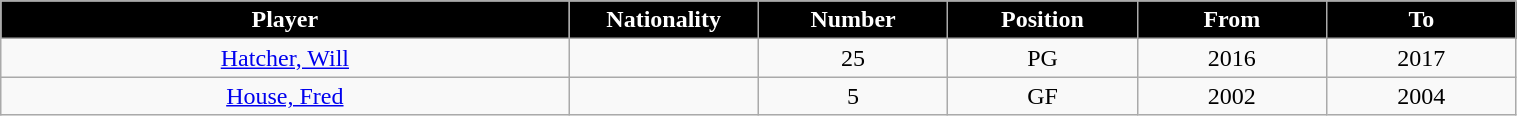<table class="wikitable" style="text-align:center" width="80%">
<tr>
<th style="background:black;color:white;" width="30%">Player</th>
<th style="background:black;color:white;" width="10%">Nationality</th>
<th style="background:black;color:white;" width="10%">Number</th>
<th style="background:black;color:white;" width="10%">Position</th>
<th style="background:black;color:white;" width="10%">From</th>
<th style="background:black;color:white;" width="10%">To</th>
</tr>
<tr>
<td><a href='#'>Hatcher, Will</a></td>
<td></td>
<td>25</td>
<td>PG</td>
<td>2016</td>
<td>2017</td>
</tr>
<tr>
<td><a href='#'>House, Fred</a></td>
<td></td>
<td>5</td>
<td>GF</td>
<td>2002</td>
<td>2004</td>
</tr>
</table>
